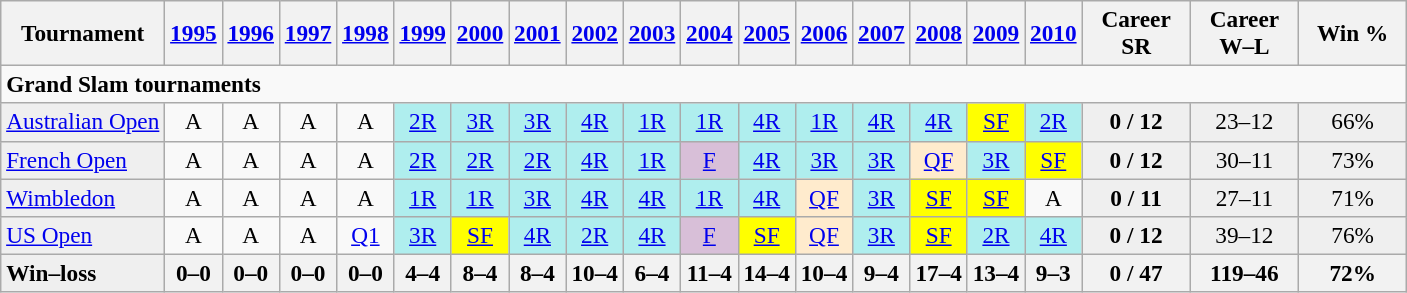<table class=wikitable style=text-align:center;font-size:97%>
<tr>
<th>Tournament</th>
<th><a href='#'>1995</a></th>
<th><a href='#'>1996</a></th>
<th><a href='#'>1997</a></th>
<th><a href='#'>1998</a></th>
<th><a href='#'>1999</a></th>
<th><a href='#'>2000</a></th>
<th><a href='#'>2001</a></th>
<th><a href='#'>2002</a></th>
<th><a href='#'>2003</a></th>
<th><a href='#'>2004</a></th>
<th><a href='#'>2005</a></th>
<th><a href='#'>2006</a></th>
<th><a href='#'>2007</a></th>
<th><a href='#'>2008</a></th>
<th><a href='#'>2009</a></th>
<th><a href='#'>2010</a></th>
<th width=65>Career SR</th>
<th width=65>Career W–L</th>
<th width=65>Win %</th>
</tr>
<tr>
<td colspan="20" style="text-align:left;"><strong>Grand Slam tournaments</strong></td>
</tr>
<tr>
<td style="background:#efefef; text-align:left;"><a href='#'>Australian Open</a></td>
<td>A</td>
<td>A</td>
<td>A</td>
<td>A</td>
<td style="background:#afeeee;"><a href='#'>2R</a></td>
<td style="background:#afeeee;"><a href='#'>3R</a></td>
<td style="background:#afeeee;"><a href='#'>3R</a></td>
<td style="background:#afeeee;"><a href='#'>4R</a></td>
<td style="background:#afeeee;"><a href='#'>1R</a></td>
<td style="background:#afeeee;"><a href='#'>1R</a></td>
<td style="background:#afeeee;"><a href='#'>4R</a></td>
<td style="background:#afeeee;"><a href='#'>1R</a></td>
<td style="background:#afeeee;"><a href='#'>4R</a></td>
<td style="background:#afeeee;"><a href='#'>4R</a></td>
<td style="background:yellow;"><a href='#'>SF</a></td>
<td style="background:#afeeee;"><a href='#'>2R</a></td>
<td style="background:#efefef;"><strong>0 / 12</strong></td>
<td style="background:#efefef;">23–12</td>
<td style="background:#efefef;">66%</td>
</tr>
<tr>
<td style="background:#efefef; text-align:left;"><a href='#'>French Open</a></td>
<td>A</td>
<td>A</td>
<td>A</td>
<td>A</td>
<td style="background:#afeeee;"><a href='#'>2R</a></td>
<td style="background:#afeeee;"><a href='#'>2R</a></td>
<td style="background:#afeeee;"><a href='#'>2R</a></td>
<td style="background:#afeeee;"><a href='#'>4R</a></td>
<td style="background:#afeeee;"><a href='#'>1R</a></td>
<td style="background:thistle;"><a href='#'>F</a></td>
<td style="background:#afeeee;"><a href='#'>4R</a></td>
<td style="background:#afeeee;"><a href='#'>3R</a></td>
<td style="background:#afeeee;"><a href='#'>3R</a></td>
<td style="background:#ffebcd;"><a href='#'>QF</a></td>
<td style="background:#afeeee;"><a href='#'>3R</a></td>
<td style="background:yellow;"><a href='#'>SF</a></td>
<td style="background:#efefef;"><strong>0 / 12</strong></td>
<td style="background:#efefef;">30–11</td>
<td style="background:#efefef;">73%</td>
</tr>
<tr>
<td style="background:#efefef; text-align:left;"><a href='#'>Wimbledon</a></td>
<td>A</td>
<td>A</td>
<td>A</td>
<td>A</td>
<td style="background:#afeeee;"><a href='#'>1R</a></td>
<td style="background:#afeeee;"><a href='#'>1R</a></td>
<td style="background:#afeeee;"><a href='#'>3R</a></td>
<td style="background:#afeeee;"><a href='#'>4R</a></td>
<td style="background:#afeeee;"><a href='#'>4R</a></td>
<td style="background:#afeeee;"><a href='#'>1R</a></td>
<td style="background:#afeeee;"><a href='#'>4R</a></td>
<td style="background:#ffebcd;"><a href='#'>QF</a></td>
<td style="background:#afeeee;"><a href='#'>3R</a></td>
<td style="background:yellow;"><a href='#'>SF</a></td>
<td style="background:yellow;"><a href='#'>SF</a></td>
<td>A</td>
<td style="background:#efefef;"><strong>0 / 11</strong></td>
<td style="background:#efefef;">27–11</td>
<td style="background:#efefef;">71%</td>
</tr>
<tr>
<td style="background:#efefef; text-align:left;"><a href='#'>US Open</a></td>
<td>A</td>
<td>A</td>
<td>A</td>
<td><a href='#'>Q1</a></td>
<td style="background:#afeeee;"><a href='#'>3R</a></td>
<td style="background:yellow;"><a href='#'>SF</a></td>
<td style="background:#afeeee;"><a href='#'>4R</a></td>
<td style="background:#afeeee;"><a href='#'>2R</a></td>
<td style="background:#afeeee;"><a href='#'>4R</a></td>
<td style="background:thistle;"><a href='#'>F</a></td>
<td style="background:yellow;"><a href='#'>SF</a></td>
<td style="background:#ffebcd;"><a href='#'>QF</a></td>
<td style="background:#afeeee;"><a href='#'>3R</a></td>
<td style="background:yellow;"><a href='#'>SF</a></td>
<td style="background:#afeeee;"><a href='#'>2R</a></td>
<td style="background:#afeeee;"><a href='#'>4R</a></td>
<td style="background:#efefef;"><strong>0 / 12</strong></td>
<td style="background:#efefef;">39–12</td>
<td style="background:#efefef;">76%</td>
</tr>
<tr>
<td style="background:#efefef; text-align:left;"><strong>Win–loss</strong></td>
<th>0–0</th>
<th>0–0</th>
<th>0–0</th>
<th>0–0</th>
<th>4–4</th>
<th>8–4</th>
<th>8–4</th>
<th>10–4</th>
<th>6–4</th>
<th>11–4</th>
<th>14–4</th>
<th>10–4</th>
<th>9–4</th>
<th>17–4</th>
<th>13–4</th>
<th>9–3</th>
<th>0 / 47</th>
<th>119–46</th>
<th>72%</th>
</tr>
</table>
